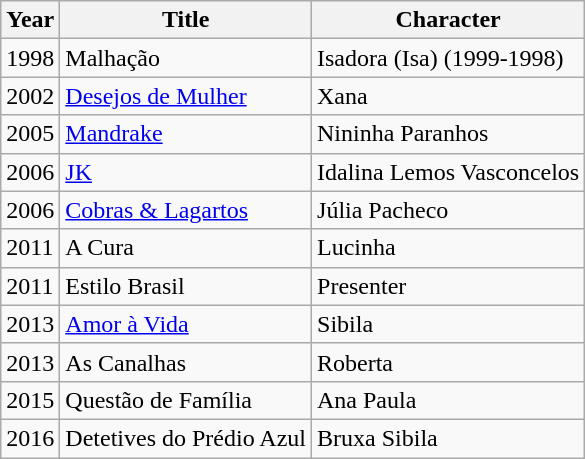<table class= "wikitable">
<tr>
<th>Year</th>
<th>Title</th>
<th>Character</th>
</tr>
<tr>
<td>1998</td>
<td>Malhação</td>
<td>Isadora (Isa) (1999-1998)</td>
</tr>
<tr>
<td>2002</td>
<td><a href='#'>Desejos de Mulher</a></td>
<td>Xana</td>
</tr>
<tr>
<td>2005</td>
<td><a href='#'>Mandrake</a></td>
<td>Nininha Paranhos</td>
</tr>
<tr>
<td>2006</td>
<td><a href='#'>JK</a></td>
<td>Idalina Lemos Vasconcelos</td>
</tr>
<tr>
<td>2006</td>
<td><a href='#'>Cobras & Lagartos</a></td>
<td>Júlia Pacheco</td>
</tr>
<tr>
<td>2011</td>
<td>A Cura</td>
<td>Lucinha</td>
</tr>
<tr>
<td>2011</td>
<td>Estilo Brasil</td>
<td>Presenter</td>
</tr>
<tr>
<td>2013</td>
<td><a href='#'>Amor à Vida</a></td>
<td>Sibila</td>
</tr>
<tr>
<td>2013</td>
<td>As Canalhas</td>
<td>Roberta</td>
</tr>
<tr>
<td>2015</td>
<td>Questão de Família</td>
<td>Ana Paula</td>
</tr>
<tr>
<td>2016</td>
<td>Detetives do Prédio Azul</td>
<td>Bruxa Sibila</td>
</tr>
</table>
